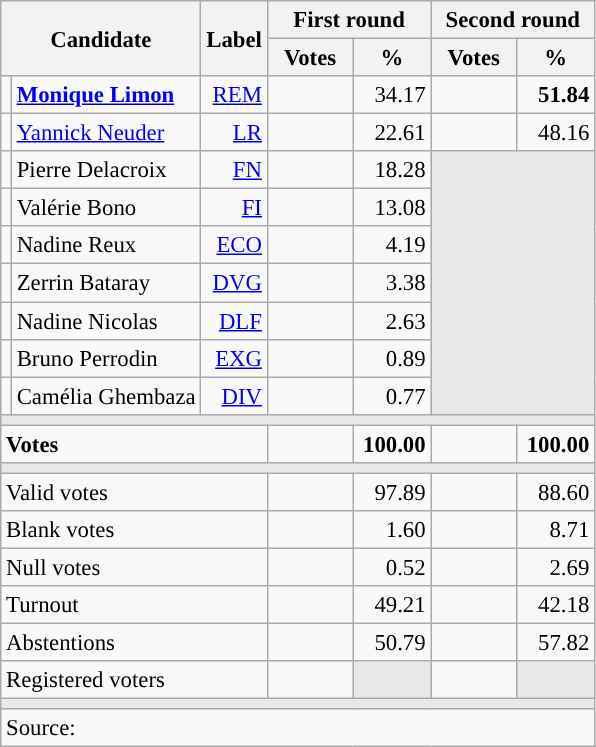<table class="wikitable" style="text-align:right;font-size:95%;">
<tr>
<th rowspan="2" colspan="2">Candidate</th>
<th rowspan="2">Label</th>
<th colspan="2">First round</th>
<th colspan="2">Second round</th>
</tr>
<tr>
<th style="width:50px;">Votes</th>
<th style="width:45px;">%</th>
<th style="width:50px;">Votes</th>
<th style="width:45px;">%</th>
</tr>
<tr>
<td style="color:inherit;background:"></td>
<td style="text-align:left;"><strong><a href='#'>Monique Limon</a></strong></td>
<td><a href='#'>REM</a></td>
<td></td>
<td>34.17</td>
<td><strong></strong></td>
<td><strong>51.84</strong></td>
</tr>
<tr>
<td style="color:inherit;background:"></td>
<td style="text-align:left;"><a href='#'>Yannick Neuder</a></td>
<td><a href='#'>LR</a></td>
<td></td>
<td>22.61</td>
<td></td>
<td>48.16</td>
</tr>
<tr>
<td style="color:inherit;background:"></td>
<td style="text-align:left;">Pierre Delacroix</td>
<td><a href='#'>FN</a></td>
<td></td>
<td>18.28</td>
<td colspan="2" rowspan="7" style="background:#E9E9E9;"></td>
</tr>
<tr>
<td style="color:inherit;background:"></td>
<td style="text-align:left;">Valérie Bono</td>
<td><a href='#'>FI</a></td>
<td></td>
<td>13.08</td>
</tr>
<tr>
<td style="color:inherit;background:"></td>
<td style="text-align:left;">Nadine Reux</td>
<td><a href='#'>ECO</a></td>
<td></td>
<td>4.19</td>
</tr>
<tr>
<td style="color:inherit;background:"></td>
<td style="text-align:left;">Zerrin Bataray</td>
<td><a href='#'>DVG</a></td>
<td></td>
<td>3.38</td>
</tr>
<tr>
<td style="color:inherit;background:"></td>
<td style="text-align:left;">Nadine Nicolas</td>
<td><a href='#'>DLF</a></td>
<td></td>
<td>2.63</td>
</tr>
<tr>
<td style="color:inherit;background:"></td>
<td style="text-align:left;">Bruno Perrodin</td>
<td><a href='#'>EXG</a></td>
<td></td>
<td>0.89</td>
</tr>
<tr>
<td style="color:inherit;background:"></td>
<td style="text-align:left;">Camélia Ghembaza</td>
<td><a href='#'>DIV</a></td>
<td></td>
<td>0.77</td>
</tr>
<tr>
<td colspan="7" style="background:#E9E9E9;"></td>
</tr>
<tr style="font-weight:bold;">
<td colspan="3" style="text-align:left;">Votes</td>
<td></td>
<td>100.00</td>
<td></td>
<td>100.00</td>
</tr>
<tr>
<td colspan="7" style="background:#E9E9E9;"></td>
</tr>
<tr>
<td colspan="3" style="text-align:left;">Valid votes</td>
<td></td>
<td>97.89</td>
<td></td>
<td>88.60</td>
</tr>
<tr>
<td colspan="3" style="text-align:left;">Blank votes</td>
<td></td>
<td>1.60</td>
<td></td>
<td>8.71</td>
</tr>
<tr>
<td colspan="3" style="text-align:left;">Null votes</td>
<td></td>
<td>0.52</td>
<td></td>
<td>2.69</td>
</tr>
<tr>
<td colspan="3" style="text-align:left;">Turnout</td>
<td></td>
<td>49.21</td>
<td></td>
<td>42.18</td>
</tr>
<tr>
<td colspan="3" style="text-align:left;">Abstentions</td>
<td></td>
<td>50.79</td>
<td></td>
<td>57.82</td>
</tr>
<tr>
<td colspan="3" style="text-align:left;">Registered voters</td>
<td></td>
<td style="color:inherit;background:#E9E9E9;"></td>
<td></td>
<td style="color:inherit;background:#E9E9E9;"></td>
</tr>
<tr>
<td colspan="7" style="background:#E9E9E9;"></td>
</tr>
<tr>
<td colspan="7" style="text-align:left;">Source: </td>
</tr>
</table>
